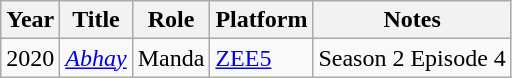<table class="wikitable">
<tr>
<th>Year</th>
<th>Title</th>
<th>Role</th>
<th>Platform</th>
<th>Notes</th>
</tr>
<tr>
<td>2020</td>
<td><em><a href='#'>Abhay</a></em></td>
<td>Manda</td>
<td><a href='#'>ZEE5</a></td>
<td>Season 2 Episode 4</td>
</tr>
</table>
